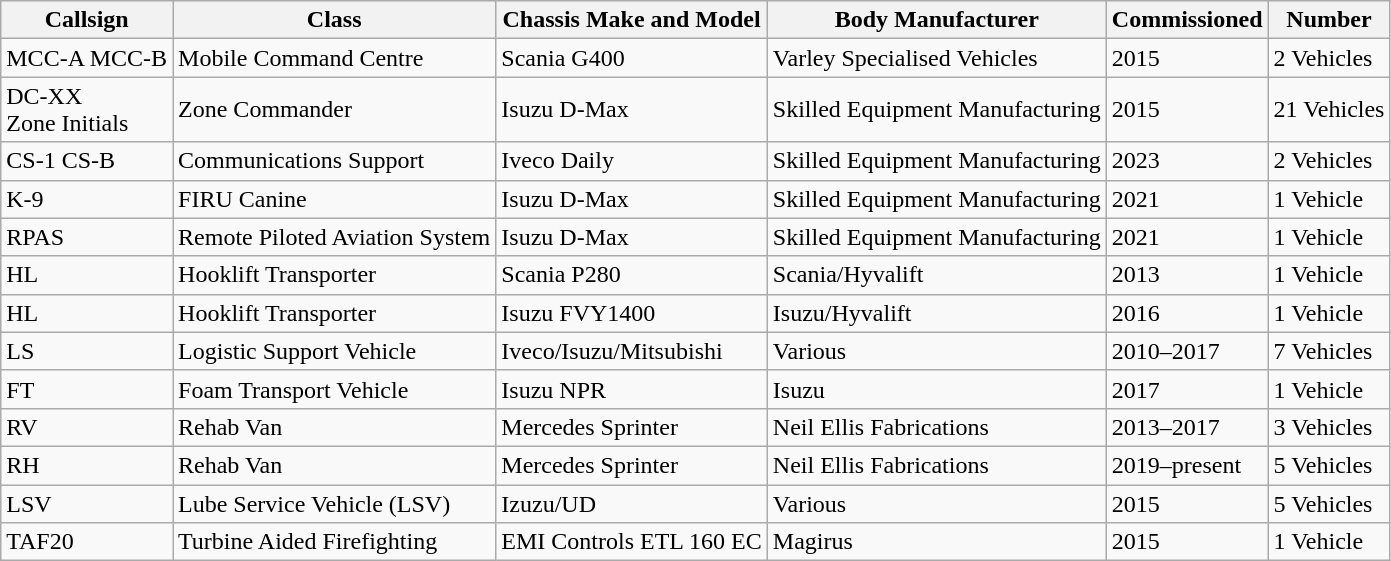<table class="wikitable">
<tr>
<th>Callsign</th>
<th>Class</th>
<th>Chassis Make and Model</th>
<th>Body Manufacturer</th>
<th>Commissioned</th>
<th>Number</th>
</tr>
<tr>
<td>MCC-A MCC-B</td>
<td>Mobile Command Centre</td>
<td>Scania G400</td>
<td>Varley Specialised Vehicles</td>
<td>2015</td>
<td>2 Vehicles</td>
</tr>
<tr>
<td>DC-XX<br>Zone Initials</td>
<td>Zone Commander</td>
<td>Isuzu D-Max</td>
<td>Skilled Equipment Manufacturing</td>
<td>2015</td>
<td>21 Vehicles</td>
</tr>
<tr>
<td>CS-1 CS-B</td>
<td>Communications Support</td>
<td>Iveco Daily</td>
<td>Skilled Equipment Manufacturing</td>
<td>2023</td>
<td>2 Vehicles</td>
</tr>
<tr>
<td>K-9</td>
<td>FIRU Canine</td>
<td>Isuzu D-Max</td>
<td>Skilled Equipment Manufacturing</td>
<td>2021</td>
<td>1 Vehicle</td>
</tr>
<tr>
<td>RPAS</td>
<td>Remote Piloted Aviation System</td>
<td>Isuzu D-Max</td>
<td>Skilled Equipment Manufacturing</td>
<td>2021</td>
<td>1 Vehicle</td>
</tr>
<tr>
<td>HL</td>
<td>Hooklift Transporter</td>
<td>Scania P280</td>
<td>Scania/Hyvalift</td>
<td>2013</td>
<td>1 Vehicle</td>
</tr>
<tr>
<td>HL</td>
<td>Hooklift Transporter</td>
<td>Isuzu FVY1400</td>
<td>Isuzu/Hyvalift</td>
<td>2016</td>
<td>1 Vehicle</td>
</tr>
<tr>
<td>LS</td>
<td>Logistic Support Vehicle</td>
<td>Iveco/Isuzu/Mitsubishi</td>
<td>Various</td>
<td>2010–2017</td>
<td>7 Vehicles</td>
</tr>
<tr>
<td>FT</td>
<td>Foam Transport Vehicle</td>
<td>Isuzu NPR</td>
<td>Isuzu</td>
<td>2017</td>
<td>1 Vehicle</td>
</tr>
<tr>
<td>RV</td>
<td>Rehab Van</td>
<td>Mercedes Sprinter</td>
<td>Neil Ellis Fabrications</td>
<td>2013–2017</td>
<td>3 Vehicles</td>
</tr>
<tr>
<td>RH</td>
<td>Rehab Van</td>
<td>Mercedes Sprinter</td>
<td>Neil Ellis Fabrications</td>
<td>2019–present</td>
<td>5 Vehicles</td>
</tr>
<tr>
<td>LSV</td>
<td>Lube Service Vehicle (LSV)</td>
<td>Izuzu/UD</td>
<td>Various</td>
<td>2015</td>
<td>5 Vehicles</td>
</tr>
<tr>
<td>TAF20</td>
<td>Turbine Aided Firefighting</td>
<td>EMI Controls ETL 160 EC</td>
<td>Magirus</td>
<td>2015</td>
<td>1 Vehicle</td>
</tr>
</table>
